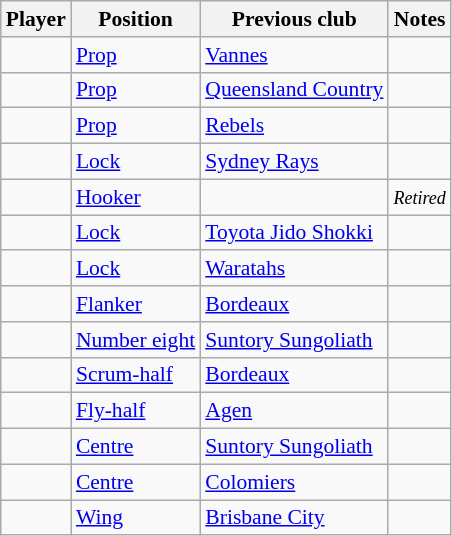<table class="wikitable plainrowheaders" style="font-size:90%;">
<tr>
<th scope=col>Player</th>
<th scope=col>Position</th>
<th scope=col>Previous club</th>
<th scope=col>Notes</th>
</tr>
<tr>
<td align=left> </td>
<td align=left><a href='#'>Prop</a></td>
<td align=left> <a href='#'>Vannes</a></td>
<td align=left></td>
</tr>
<tr>
<td align=left> </td>
<td align=left><a href='#'>Prop</a></td>
<td align=left><a href='#'>Queensland Country</a></td>
<td align=left></td>
</tr>
<tr>
<td align=left> </td>
<td align=left><a href='#'>Prop</a></td>
<td align=left><a href='#'>Rebels</a></td>
<td align=left></td>
</tr>
<tr>
<td align=left> </td>
<td align=left><a href='#'>Lock</a></td>
<td align=left><a href='#'>Sydney Rays</a></td>
<td align=left></td>
</tr>
<tr>
<td align=left> </td>
<td align=left><a href='#'>Hooker</a></td>
<td align=left></td>
<td align=left><small><em>Retired</em></small></td>
</tr>
<tr>
<td align=left> </td>
<td align=left><a href='#'>Lock</a></td>
<td align=left> <a href='#'>Toyota Jido Shokki</a></td>
<td align=left></td>
</tr>
<tr>
<td align=left> </td>
<td align=left><a href='#'>Lock</a></td>
<td align=left><a href='#'>Waratahs</a></td>
<td align=left></td>
</tr>
<tr>
<td align=left> </td>
<td align=left><a href='#'>Flanker</a></td>
<td align=left> <a href='#'>Bordeaux</a></td>
<td align=left></td>
</tr>
<tr>
<td align=left> </td>
<td align=left><a href='#'>Number eight</a></td>
<td align=left> <a href='#'>Suntory Sungoliath</a></td>
<td align=left></td>
</tr>
<tr>
<td align=left> </td>
<td align=left><a href='#'>Scrum-half</a></td>
<td align=left> <a href='#'>Bordeaux</a></td>
<td align=left></td>
</tr>
<tr>
<td align=left> </td>
<td align=left><a href='#'>Fly-half</a></td>
<td align=left> <a href='#'>Agen</a></td>
<td align=left></td>
</tr>
<tr>
<td align=left> </td>
<td align=left><a href='#'>Centre</a></td>
<td align=left> <a href='#'>Suntory Sungoliath</a></td>
<td align=left></td>
</tr>
<tr>
<td align=left> </td>
<td align=left><a href='#'>Centre</a></td>
<td align=left> <a href='#'>Colomiers</a></td>
<td align=left></td>
</tr>
<tr>
<td align=left> </td>
<td align=left><a href='#'>Wing</a></td>
<td align=left><a href='#'>Brisbane City</a></td>
<td align=left></td>
</tr>
</table>
